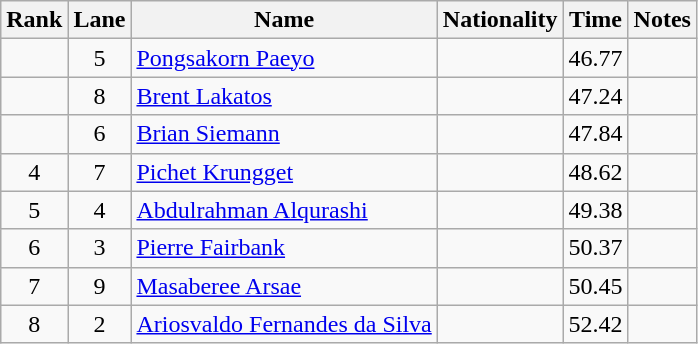<table class="wikitable sortable" style="text-align:center">
<tr>
<th>Rank</th>
<th>Lane</th>
<th>Name</th>
<th>Nationality</th>
<th>Time</th>
<th>Notes</th>
</tr>
<tr>
<td></td>
<td>5</td>
<td align="left"><a href='#'>Pongsakorn Paeyo</a></td>
<td align="left"></td>
<td>46.77</td>
<td></td>
</tr>
<tr>
<td></td>
<td>8</td>
<td align="left"><a href='#'>Brent Lakatos</a></td>
<td align="left"></td>
<td>47.24</td>
<td></td>
</tr>
<tr>
<td></td>
<td>6</td>
<td align="left"><a href='#'>Brian Siemann</a></td>
<td align="left"></td>
<td>47.84</td>
<td></td>
</tr>
<tr>
<td>4</td>
<td>7</td>
<td align="left"><a href='#'>Pichet Krungget</a></td>
<td align="left"></td>
<td>48.62</td>
<td></td>
</tr>
<tr>
<td>5</td>
<td>4</td>
<td align="left"><a href='#'>Abdulrahman Alqurashi</a></td>
<td align="left"></td>
<td>49.38</td>
<td></td>
</tr>
<tr>
<td>6</td>
<td>3</td>
<td align="left"><a href='#'>Pierre Fairbank</a></td>
<td align="left"></td>
<td>50.37</td>
<td></td>
</tr>
<tr>
<td>7</td>
<td>9</td>
<td align="left"><a href='#'>Masaberee Arsae</a></td>
<td align="left"></td>
<td>50.45</td>
<td></td>
</tr>
<tr>
<td>8</td>
<td>2</td>
<td align="left"><a href='#'>Ariosvaldo Fernandes da Silva</a></td>
<td align="left"></td>
<td>52.42</td>
<td></td>
</tr>
</table>
